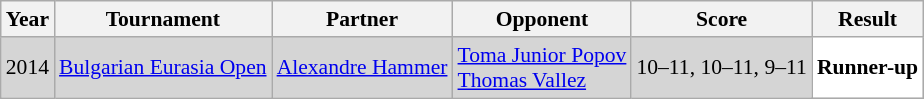<table class="sortable wikitable" style="font-size: 90%;">
<tr>
<th>Year</th>
<th>Tournament</th>
<th>Partner</th>
<th>Opponent</th>
<th>Score</th>
<th>Result</th>
</tr>
<tr style="background:#D5D5D5">
<td align="center">2014</td>
<td align="left"><a href='#'>Bulgarian Eurasia Open</a></td>
<td align="left"> <a href='#'>Alexandre Hammer</a></td>
<td align="left"> <a href='#'>Toma Junior Popov</a><br> <a href='#'>Thomas Vallez</a></td>
<td align="left">10–11, 10–11, 9–11</td>
<td style="text-align:left; background:white"> <strong>Runner-up</strong></td>
</tr>
</table>
